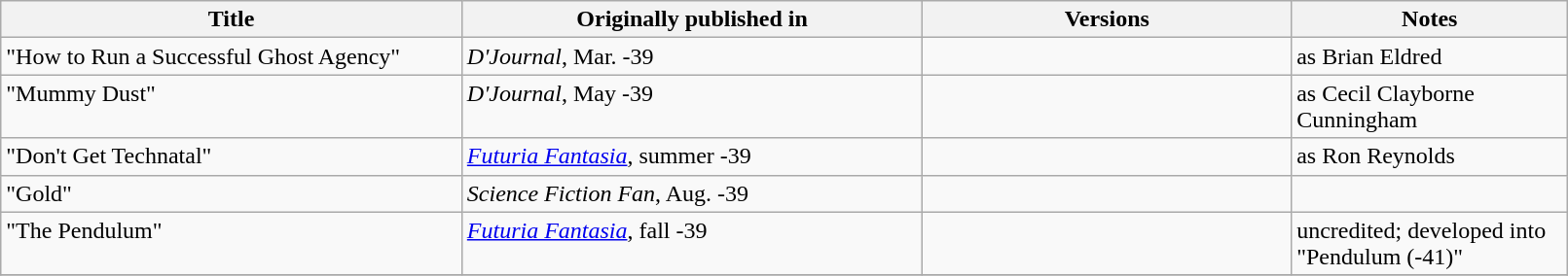<table class="wikitable" style="width: 85%">
<tr valign="top">
<th width="25%">Title</th>
<th width="25%">Originally published in</th>
<th width="20%">Versions</th>
<th width="15%">Notes</th>
</tr>
<tr valign="top">
<td>"How to Run a Successful Ghost Agency"</td>
<td><em>D'Journal</em>, Mar. -39</td>
<td></td>
<td>as Brian Eldred</td>
</tr>
<tr valign="top">
<td>"Mummy Dust"</td>
<td><em>D'Journal</em>, May -39</td>
<td></td>
<td>as Cecil Clayborne Cunningham</td>
</tr>
<tr valign="top">
<td>"Don't Get Technatal"</td>
<td><em><a href='#'>Futuria Fantasia</a></em>, summer -39</td>
<td></td>
<td>as Ron Reynolds</td>
</tr>
<tr valign="top">
<td>"Gold"</td>
<td><em>Science Fiction Fan</em>, Aug. -39</td>
<td></td>
<td></td>
</tr>
<tr valign="top">
<td>"The Pendulum"</td>
<td><em><a href='#'>Futuria Fantasia</a></em>, fall -39</td>
<td></td>
<td>uncredited; developed into "Pendulum (-41)"</td>
</tr>
<tr valign="top">
</tr>
</table>
